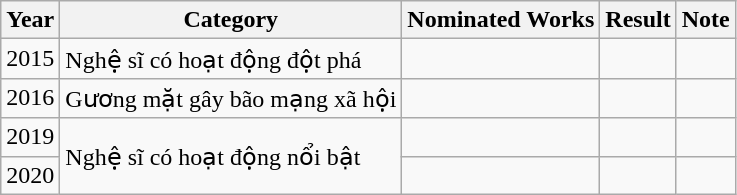<table class="wikitable plainrowheaders">
<tr>
<th>Year</th>
<th>Category</th>
<th>Nominated Works</th>
<th>Result</th>
<th>Note</th>
</tr>
<tr>
<td>2015</td>
<td>Nghệ sĩ có hoạt động đột phá</td>
<td></td>
<td></td>
<td></td>
</tr>
<tr>
<td>2016</td>
<td>Gương mặt gây bão mạng xã hội</td>
<td></td>
<td></td>
<td></td>
</tr>
<tr>
<td>2019</td>
<td rowspan="2">Nghệ sĩ có hoạt động nổi bật</td>
<td></td>
<td></td>
<td></td>
</tr>
<tr>
<td>2020</td>
<td></td>
<td></td>
<td></td>
</tr>
</table>
